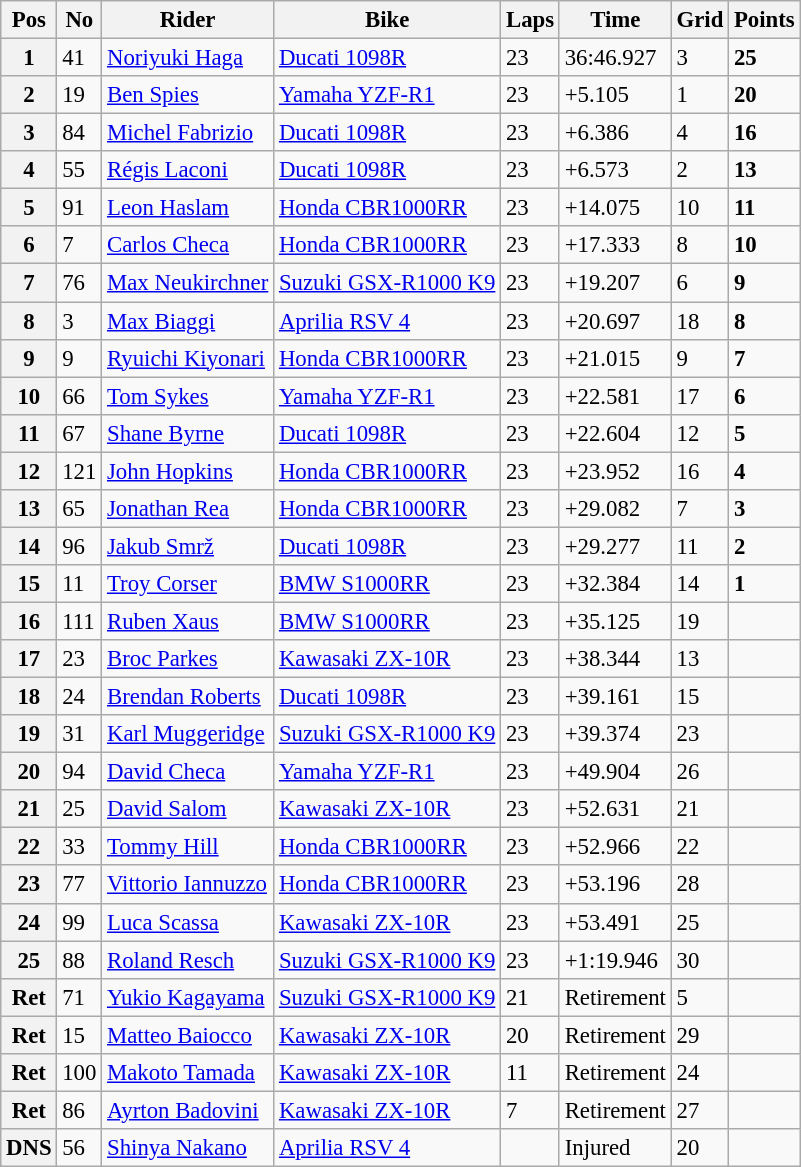<table class="wikitable" style="font-size: 95%;">
<tr>
<th>Pos</th>
<th>No</th>
<th>Rider</th>
<th>Bike</th>
<th>Laps</th>
<th>Time</th>
<th>Grid</th>
<th>Points</th>
</tr>
<tr>
<th>1</th>
<td>41</td>
<td> <a href='#'>Noriyuki Haga</a></td>
<td><a href='#'>Ducati 1098R</a></td>
<td>23</td>
<td>36:46.927</td>
<td>3</td>
<td><strong>25</strong></td>
</tr>
<tr>
<th>2</th>
<td>19</td>
<td> <a href='#'>Ben Spies</a></td>
<td><a href='#'>Yamaha YZF-R1</a></td>
<td>23</td>
<td>+5.105</td>
<td>1</td>
<td><strong>20</strong></td>
</tr>
<tr>
<th>3</th>
<td>84</td>
<td> <a href='#'>Michel Fabrizio</a></td>
<td><a href='#'>Ducati 1098R</a></td>
<td>23</td>
<td>+6.386</td>
<td>4</td>
<td><strong>16</strong></td>
</tr>
<tr>
<th>4</th>
<td>55</td>
<td> <a href='#'>Régis Laconi</a></td>
<td><a href='#'>Ducati 1098R</a></td>
<td>23</td>
<td>+6.573</td>
<td>2</td>
<td><strong>13</strong></td>
</tr>
<tr>
<th>5</th>
<td>91</td>
<td> <a href='#'>Leon Haslam</a></td>
<td><a href='#'>Honda CBR1000RR</a></td>
<td>23</td>
<td>+14.075</td>
<td>10</td>
<td><strong>11</strong></td>
</tr>
<tr>
<th>6</th>
<td>7</td>
<td> <a href='#'>Carlos Checa</a></td>
<td><a href='#'>Honda CBR1000RR</a></td>
<td>23</td>
<td>+17.333</td>
<td>8</td>
<td><strong>10</strong></td>
</tr>
<tr>
<th>7</th>
<td>76</td>
<td> <a href='#'>Max Neukirchner</a></td>
<td><a href='#'>Suzuki GSX-R1000 K9</a></td>
<td>23</td>
<td>+19.207</td>
<td>6</td>
<td><strong>9</strong></td>
</tr>
<tr>
<th>8</th>
<td>3</td>
<td> <a href='#'>Max Biaggi</a></td>
<td><a href='#'>Aprilia RSV 4</a></td>
<td>23</td>
<td>+20.697</td>
<td>18</td>
<td><strong>8</strong></td>
</tr>
<tr>
<th>9</th>
<td>9</td>
<td> <a href='#'>Ryuichi Kiyonari</a></td>
<td><a href='#'>Honda CBR1000RR</a></td>
<td>23</td>
<td>+21.015</td>
<td>9</td>
<td><strong>7</strong></td>
</tr>
<tr>
<th>10</th>
<td>66</td>
<td> <a href='#'>Tom Sykes</a></td>
<td><a href='#'>Yamaha YZF-R1</a></td>
<td>23</td>
<td>+22.581</td>
<td>17</td>
<td><strong>6</strong></td>
</tr>
<tr>
<th>11</th>
<td>67</td>
<td> <a href='#'>Shane Byrne</a></td>
<td><a href='#'>Ducati 1098R</a></td>
<td>23</td>
<td>+22.604</td>
<td>12</td>
<td><strong>5</strong></td>
</tr>
<tr>
<th>12</th>
<td>121</td>
<td> <a href='#'>John Hopkins</a></td>
<td><a href='#'>Honda CBR1000RR</a></td>
<td>23</td>
<td>+23.952</td>
<td>16</td>
<td><strong>4</strong></td>
</tr>
<tr>
<th>13</th>
<td>65</td>
<td> <a href='#'>Jonathan Rea</a></td>
<td><a href='#'>Honda CBR1000RR</a></td>
<td>23</td>
<td>+29.082</td>
<td>7</td>
<td><strong>3</strong></td>
</tr>
<tr>
<th>14</th>
<td>96</td>
<td> <a href='#'>Jakub Smrž</a></td>
<td><a href='#'>Ducati 1098R</a></td>
<td>23</td>
<td>+29.277</td>
<td>11</td>
<td><strong>2</strong></td>
</tr>
<tr>
<th>15</th>
<td>11</td>
<td> <a href='#'>Troy Corser</a></td>
<td><a href='#'>BMW S1000RR</a></td>
<td>23</td>
<td>+32.384</td>
<td>14</td>
<td><strong>1</strong></td>
</tr>
<tr>
<th>16</th>
<td>111</td>
<td> <a href='#'>Ruben Xaus</a></td>
<td><a href='#'>BMW S1000RR</a></td>
<td>23</td>
<td>+35.125</td>
<td>19</td>
<td></td>
</tr>
<tr>
<th>17</th>
<td>23</td>
<td> <a href='#'>Broc Parkes</a></td>
<td><a href='#'>Kawasaki ZX-10R</a></td>
<td>23</td>
<td>+38.344</td>
<td>13</td>
<td></td>
</tr>
<tr>
<th>18</th>
<td>24</td>
<td> <a href='#'>Brendan Roberts</a></td>
<td><a href='#'>Ducati 1098R</a></td>
<td>23</td>
<td>+39.161</td>
<td>15</td>
<td></td>
</tr>
<tr>
<th>19</th>
<td>31</td>
<td> <a href='#'>Karl Muggeridge</a></td>
<td><a href='#'>Suzuki GSX-R1000 K9</a></td>
<td>23</td>
<td>+39.374</td>
<td>23</td>
<td></td>
</tr>
<tr>
<th>20</th>
<td>94</td>
<td> <a href='#'>David Checa</a></td>
<td><a href='#'>Yamaha YZF-R1</a></td>
<td>23</td>
<td>+49.904</td>
<td>26</td>
<td></td>
</tr>
<tr>
<th>21</th>
<td>25</td>
<td> <a href='#'>David Salom</a></td>
<td><a href='#'>Kawasaki ZX-10R</a></td>
<td>23</td>
<td>+52.631</td>
<td>21</td>
<td></td>
</tr>
<tr>
<th>22</th>
<td>33</td>
<td> <a href='#'>Tommy Hill</a></td>
<td><a href='#'>Honda CBR1000RR</a></td>
<td>23</td>
<td>+52.966</td>
<td>22</td>
<td></td>
</tr>
<tr>
<th>23</th>
<td>77</td>
<td> <a href='#'>Vittorio Iannuzzo</a></td>
<td><a href='#'>Honda CBR1000RR</a></td>
<td>23</td>
<td>+53.196</td>
<td>28</td>
<td></td>
</tr>
<tr>
<th>24</th>
<td>99</td>
<td> <a href='#'>Luca Scassa</a></td>
<td><a href='#'>Kawasaki ZX-10R</a></td>
<td>23</td>
<td>+53.491</td>
<td>25</td>
<td></td>
</tr>
<tr>
<th>25</th>
<td>88</td>
<td> <a href='#'>Roland Resch</a></td>
<td><a href='#'>Suzuki GSX-R1000 K9</a></td>
<td>23</td>
<td>+1:19.946</td>
<td>30</td>
<td></td>
</tr>
<tr>
<th>Ret</th>
<td>71</td>
<td> <a href='#'>Yukio Kagayama</a></td>
<td><a href='#'>Suzuki GSX-R1000 K9</a></td>
<td>21</td>
<td>Retirement</td>
<td>5</td>
<td></td>
</tr>
<tr>
<th>Ret</th>
<td>15</td>
<td> <a href='#'>Matteo Baiocco</a></td>
<td><a href='#'>Kawasaki ZX-10R</a></td>
<td>20</td>
<td>Retirement</td>
<td>29</td>
<td></td>
</tr>
<tr>
<th>Ret</th>
<td>100</td>
<td> <a href='#'>Makoto Tamada</a></td>
<td><a href='#'>Kawasaki ZX-10R</a></td>
<td>11</td>
<td>Retirement</td>
<td>24</td>
<td></td>
</tr>
<tr>
<th>Ret</th>
<td>86</td>
<td> <a href='#'>Ayrton Badovini</a></td>
<td><a href='#'>Kawasaki ZX-10R</a></td>
<td>7</td>
<td>Retirement</td>
<td>27</td>
<td></td>
</tr>
<tr>
<th>DNS</th>
<td>56</td>
<td> <a href='#'>Shinya Nakano</a></td>
<td><a href='#'>Aprilia RSV 4</a></td>
<td></td>
<td>Injured</td>
<td>20</td>
<td></td>
</tr>
</table>
